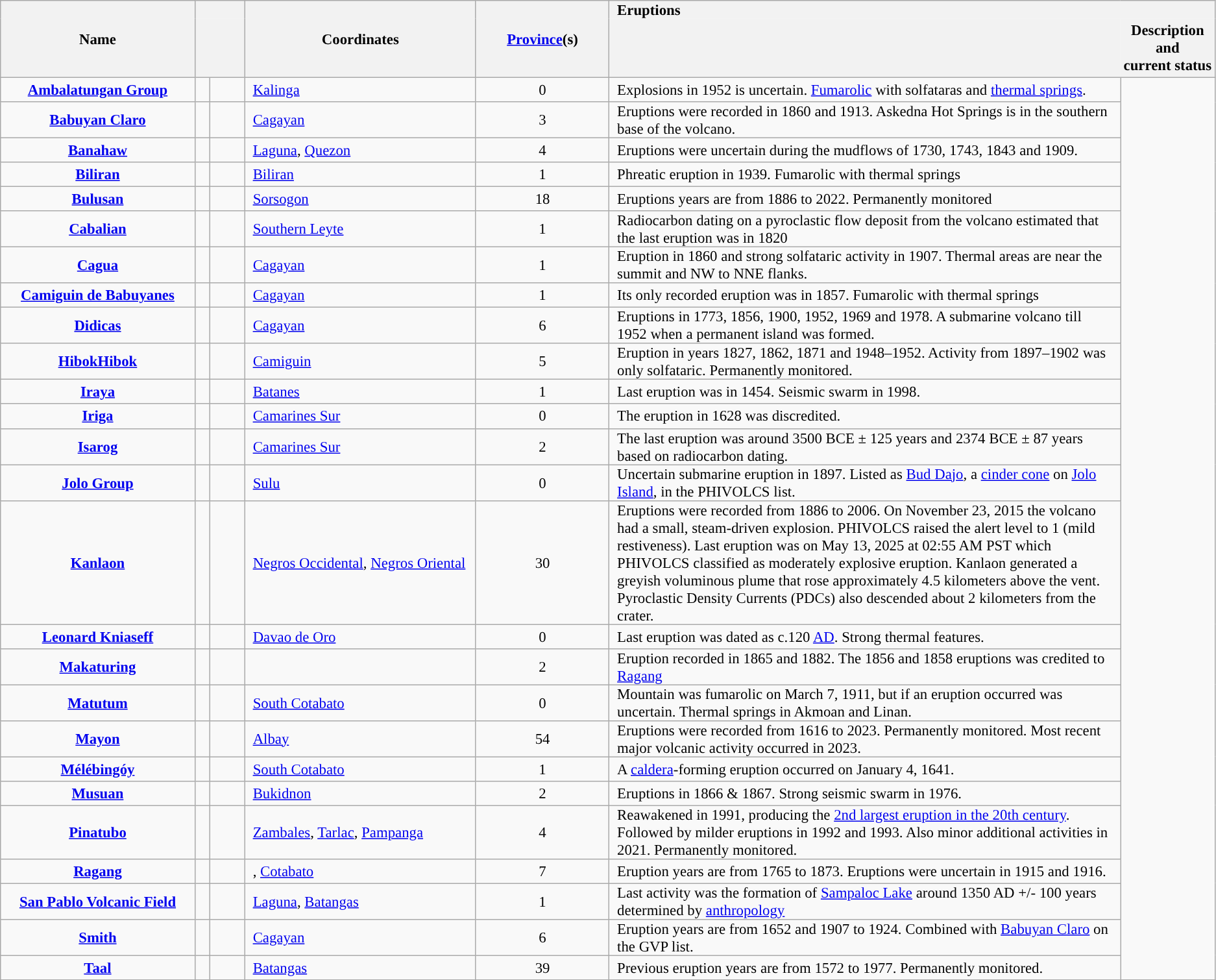<table class="wikitable sortable plainrowheaders toptextcells" style="font-size:95%;">
<tr style="vertical-align:middle;">
<th scope="col" rowspan="2" style="width:16%;">Name</th>
<th scope="col" colspan="2" style="border-bottom:none;"></th>
<th scope="col" rowspan="2" style="width:19%;" data-sort-type="number">Coordinates</th>
<th scope="col" rowspan="2" style="width:11%;"><a href='#'>Province</a>(s)</th>
<th scope="col" colspan="2" class="unsortable" style="text-align:left;padding:0 0.5em;width:45%;border-bottom:none;">Eruptions</th>
</tr>
<tr style="vertical-align:middle;">
<th style="border-width:0 0 thin thin;"></th>
<th style="border-width:0 thin thin 0;" class="unsortable"></th>
<th style="border-width:0 0 thin thin;"></th>
<th style="border-width:0 thin thin 0;" class="unsortable">Description and current status</th>
</tr>
<tr>
<th scope="row" style="padding:0 0.5em;background-color:initial;"><a href='#'>Ambalatungan Group</a></th>
<td></td>
<td style="padding:0 0.5em;"></td>
<td style="padding:0 0.5em;"><a href='#'>Kalinga</a></td>
<td style="text-align:center;">0</td>
<td style="padding:0 0.5em;">Explosions in 1952 is uncertain. <a href='#'>Fumarolic</a> with solfataras and <a href='#'>thermal springs</a>.</td>
</tr>
<tr>
<th scope="row" style="padding:0 0.5em;background-color:initial;"><a href='#'>Babuyan Claro</a></th>
<td></td>
<td style="padding:0 0.5em;"></td>
<td style="padding:0 0.5em;"><a href='#'>Cagayan</a></td>
<td style="text-align:center;">3</td>
<td style="padding:0 0.5em;">Eruptions were recorded in 1860 and 1913. Askedna Hot Springs is in the southern base of the volcano.</td>
</tr>
<tr>
<th scope="row" style="padding:0 0.5em;background-color:initial;"><a href='#'>Banahaw</a></th>
<td></td>
<td style="padding:0 0.5em;"></td>
<td style="padding:0 0.5em;"><a href='#'>Laguna</a>, <a href='#'>Quezon</a></td>
<td style="text-align:center;">4</td>
<td style="padding:0 0.5em;">Eruptions were uncertain during the mudflows of 1730, 1743, 1843 and 1909.</td>
</tr>
<tr>
<th scope="row" style="padding:0 0.5em;background-color:initial;"><a href='#'>Biliran</a></th>
<td></td>
<td style="padding:0 0.5em;"></td>
<td style="padding:0 0.5em;"><a href='#'>Biliran</a></td>
<td style="text-align:center;">1</td>
<td style="padding:0 0.5em;">Phreatic eruption in 1939. Fumarolic with thermal springs</td>
</tr>
<tr>
<th scope="row" style="padding:0 0.5em;background-color:initial;"><a href='#'>Bulusan</a></th>
<td></td>
<td style="padding:0 0.5em;"></td>
<td style="padding:0 0.5em;"><a href='#'>Sorsogon</a></td>
<td style="text-align:center;">18</td>
<td style="padding:0 0.5em;">Eruptions years are from 1886 to 2022. Permanently monitored</td>
</tr>
<tr>
<th scope="row" style="padding:0 0.5em;background-color:initial;"><a href='#'>Cabalian</a></th>
<td></td>
<td style="padding:0 0.5em;"></td>
<td style="padding:0 0.5em;"><a href='#'>Southern Leyte</a></td>
<td style="text-align:center;">1</td>
<td style="padding:0 0.5em;">Radiocarbon dating on a pyroclastic flow deposit from the volcano estimated that the last eruption was in 1820</td>
</tr>
<tr>
<th scope="row" style="padding:0 0.5em;background-color:initial;"><a href='#'>Cagua</a></th>
<td></td>
<td style="padding:0 0.5em;"></td>
<td style="padding:0 0.5em;"><a href='#'>Cagayan</a></td>
<td style="text-align:center;">1</td>
<td style="padding:0 0.5em;">Eruption in 1860 and strong solfataric activity in 1907. Thermal areas are near the summit and NW to NNE flanks.</td>
</tr>
<tr>
<th scope="row" style="padding:0 0.5em;background-color:initial;"><a href='#'>Camiguin de&nbsp;Babuyanes</a></th>
<td></td>
<td style="padding:0 0.5em;"></td>
<td style="padding:0 0.5em;"><a href='#'>Cagayan</a></td>
<td style="text-align:center;">1</td>
<td style="padding:0 0.5em;">Its only recorded eruption was in 1857. Fumarolic with thermal springs</td>
</tr>
<tr>
<th scope="row" style="padding:0 0.5em;background-color:initial;"><a href='#'>Didicas</a></th>
<td></td>
<td style="padding:0 0.5em;"></td>
<td style="padding:0 0.5em;"><a href='#'>Cagayan</a></td>
<td style="text-align:center;">6</td>
<td style="padding:0 0.5em;">Eruptions in 1773, 1856, 1900, 1952, 1969 and 1978. A submarine volcano till 1952 when a permanent island was formed.</td>
</tr>
<tr>
<th scope="row" style="padding:0 0.5em;background-color:initial;"><a href='#'>HibokHibok</a></th>
<td></td>
<td style="padding:0 0.5em;"></td>
<td style="padding:0 0.5em;"><a href='#'>Camiguin</a></td>
<td style="text-align:center;">5</td>
<td style="padding:0 0.5em;">Eruption in years 1827, 1862, 1871 and 1948–1952. Activity from 1897–1902 was only solfataric. Permanently monitored.</td>
</tr>
<tr>
<th scope="row" style="padding:0 0.5em;background-color:initial;"><a href='#'>Iraya</a></th>
<td></td>
<td style="padding:0 0.5em;"></td>
<td style="padding:0 0.5em;"><a href='#'>Batanes</a></td>
<td style="text-align:center;">1</td>
<td style="padding:0 0.5em;">Last eruption was in 1454. Seismic swarm in 1998.</td>
</tr>
<tr>
<th scope="row" style="padding:0 0.5em;background-color:initial;"><a href='#'>Iriga</a></th>
<td></td>
<td style="padding:0 0.5em;"></td>
<td style="padding:0 0.5em;"><a href='#'>Camarines&nbsp;Sur</a></td>
<td style="text-align:center;">0</td>
<td style="padding:0 0.5em;">The eruption in 1628 was discredited.</td>
</tr>
<tr>
<th scope="row" style="padding:0 0.5em;background-color:initial;"><a href='#'>Isarog</a></th>
<td></td>
<td style="padding:0 0.5em;"></td>
<td style="padding:0 0.5em;"><a href='#'>Camarines&nbsp;Sur</a></td>
<td style="text-align:center;">2</td>
<td style="padding:0 0.5em;">The last eruption was around 3500 BCE  ± 125 years and 2374 BCE ± 87 years based on radiocarbon dating.</td>
</tr>
<tr>
<th scope="row" style="padding:0 0.5em;background-color:initial;"><a href='#'>Jolo Group</a></th>
<td> </td>
<td style="padding:0 0.5em;"></td>
<td style="padding:0 0.5em;"><a href='#'>Sulu</a></td>
<td style="text-align:center;">0</td>
<td style="padding:0 0.5em;">Uncertain submarine eruption in 1897.  Listed as <a href='#'>Bud Dajo</a>, a <a href='#'>cinder cone</a> on <a href='#'>Jolo Island</a>, in the PHIVOLCS list.</td>
</tr>
<tr>
<th scope="row" style="padding:0 0.5em;background-color:initial;"><a href='#'>Kanlaon</a></th>
<td></td>
<td style="padding:0 0.5em;"></td>
<td style="padding:0 0.5em;"><a href='#'>Negros&nbsp;Occidental</a>, <a href='#'>Negros&nbsp;Oriental</a></td>
<td style="text-align:center;">30</td>
<td style="padding:0 0.5em;">Eruptions were recorded from 1886 to 2006. On November 23, 2015 the volcano had a small, steam-driven explosion. PHIVOLCS raised the alert level to 1 (mild restiveness). Last eruption was on May 13, 2025 at 02:55 AM PST which PHIVOLCS classified as moderately explosive eruption. Kanlaon generated a greyish voluminous plume that rose approximately 4.5 kilometers above the vent. Pyroclastic Density Currents (PDCs) also descended about 2 kilometers from the crater.</td>
</tr>
<tr>
<th scope="row" style="padding:0 0.5em;background-color:initial;"><a href='#'>Leonard Kniaseff</a></th>
<td></td>
<td style="padding:0 0.5em;"></td>
<td style="padding:0 0.5em;"><a href='#'>Davao de Oro</a></td>
<td style="text-align:center;">0</td>
<td style="padding:0 0.5em;">Last eruption was dated as c.120 <a href='#'>AD</a>. Strong thermal features.</td>
</tr>
<tr>
<th scope="row" style="padding:0 0.5em;background-color:initial;"><a href='#'>Makaturing</a></th>
<td></td>
<td style="padding:0 0.5em;"></td>
<td style="padding:0 0.5em;"></td>
<td style="text-align:center;">2</td>
<td style="padding:0 0.5em;">Eruption recorded in 1865 and 1882. The 1856 and 1858 eruptions was credited to <a href='#'>Ragang</a></td>
</tr>
<tr>
<th scope="row" style="padding:0 0.5em;background-color:initial;"><a href='#'>Matutum</a></th>
<td></td>
<td style="padding:0 0.5em;"></td>
<td style="padding:0 0.5em;"><a href='#'>South&nbsp;Cotabato</a></td>
<td style="text-align:center;">0</td>
<td style="padding:0 0.5em;">Mountain was fumarolic on March 7, 1911, but if an eruption occurred was uncertain. Thermal springs in Akmoan and Linan.</td>
</tr>
<tr>
<th scope="row" style="padding:0 0.5em;background-color:initial;"><a href='#'>Mayon</a></th>
<td></td>
<td style="padding:0 0.5em;"></td>
<td style="padding:0 0.5em;"><a href='#'>Albay</a></td>
<td style="text-align:center;">54</td>
<td style="padding:0 0.5em;">Eruptions were recorded from 1616 to 2023. Permanently monitored. Most recent major volcanic activity occurred in 2023.</td>
</tr>
<tr>
<th scope="row" style="padding:0 0.5em;background-color:initial;"><a href='#'>Mélébingóy</a></th>
<td></td>
<td style="padding:0 0.5em;"></td>
<td style="padding:0 0.5em;"><a href='#'>South&nbsp;Cotabato</a></td>
<td style="text-align:center;">1</td>
<td style="padding:0 0.5em;">A <a href='#'>caldera</a>-forming eruption occurred on January 4, 1641.</td>
</tr>
<tr>
<th scope="row" style="padding:0 0.5em;background-color:initial;"><a href='#'>Musuan</a></th>
<td></td>
<td style="padding:0 0.5em;"></td>
<td style="padding:0 0.5em;"><a href='#'>Bukidnon</a></td>
<td style="text-align:center;">2</td>
<td style="padding:0 0.5em;">Eruptions in 1866 & 1867. Strong seismic swarm in 1976.</td>
</tr>
<tr>
<th scope="row" style="padding:0 0.5em;background-color:initial;"><a href='#'>Pinatubo</a></th>
<td></td>
<td style="padding:0 0.5em;"></td>
<td style="padding:0 0.5em;"><a href='#'>Zambales</a>, <a href='#'>Tarlac</a>, <a href='#'>Pampanga</a></td>
<td style="text-align:center;">4</td>
<td style="padding:0 0.5em;">Reawakened in 1991, producing the <a href='#'>2nd largest eruption in the 20th century</a>. Followed by milder eruptions in 1992 and 1993. Also minor additional activities in 2021. Permanently monitored.</td>
</tr>
<tr>
<th scope="row" style="padding:0 0.5em;background-color:initial;"><a href='#'>Ragang</a></th>
<td></td>
<td style="padding:0 0.5em;"></td>
<td style="padding:0 0.5em;">, <a href='#'>Cotabato</a></td>
<td style="text-align:center;">7</td>
<td style="padding:0 0.5em;">Eruption years are from 1765 to 1873.  Eruptions were uncertain in 1915 and 1916.</td>
</tr>
<tr>
<th scope="row" style="padding:0 0.5em;background-color:initial;"><a href='#'>San Pablo Volcanic&nbsp;Field</a></th>
<td></td>
<td style="padding:0 0.5em;"></td>
<td style="padding:0 0.5em;"><a href='#'>Laguna</a>, <a href='#'>Batangas</a></td>
<td style="text-align:center;">1</td>
<td style="padding:0 0.5em;">Last activity was the formation of <a href='#'>Sampaloc Lake</a> around 1350 AD +/- 100 years determined by <a href='#'>anthropology</a></td>
</tr>
<tr>
<th scope="row" style="padding:0 0.5em;background-color:initial;"><a href='#'>Smith</a></th>
<td></td>
<td style="padding:0 0.5em;"></td>
<td style="padding:0 0.5em;"><a href='#'>Cagayan</a></td>
<td style="text-align:center;">6</td>
<td style="padding:0 0.5em;">Eruption years are from 1652 and 1907 to 1924. Combined with <a href='#'>Babuyan Claro</a> on the GVP list.</td>
</tr>
<tr>
<th scope="row" style="padding:0 0.5em;background-color:initial;"><a href='#'>Taal</a></th>
<td></td>
<td style="padding:0 0.5em;"></td>
<td style="padding:0 0.5em;"><a href='#'>Batangas</a></td>
<td style="text-align:center;">39</td>
<td style="padding:0 0.5em;">Previous eruption years are from 1572 to 1977. Permanently monitored.</td>
</tr>
<tr>
</tr>
</table>
